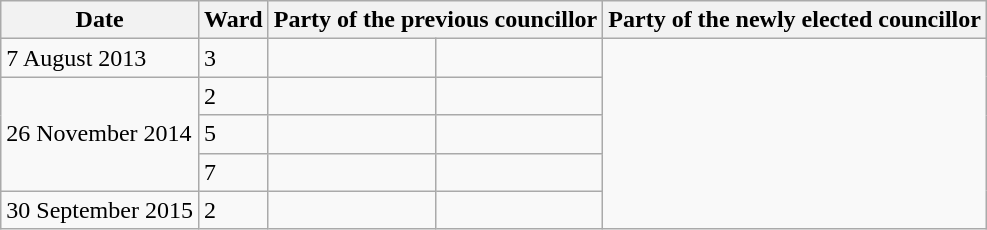<table class="wikitable">
<tr>
<th>Date</th>
<th>Ward</th>
<th colspan=2>Party of the previous councillor</th>
<th colspan=2>Party of the newly elected councillor</th>
</tr>
<tr>
<td>7 August 2013</td>
<td>3</td>
<td></td>
<td></td>
</tr>
<tr>
<td rowspan=3>26 November 2014</td>
<td>2</td>
<td></td>
<td></td>
</tr>
<tr>
<td>5</td>
<td></td>
<td></td>
</tr>
<tr>
<td>7</td>
<td></td>
<td></td>
</tr>
<tr>
<td>30 September 2015</td>
<td>2</td>
<td></td>
<td></td>
</tr>
</table>
